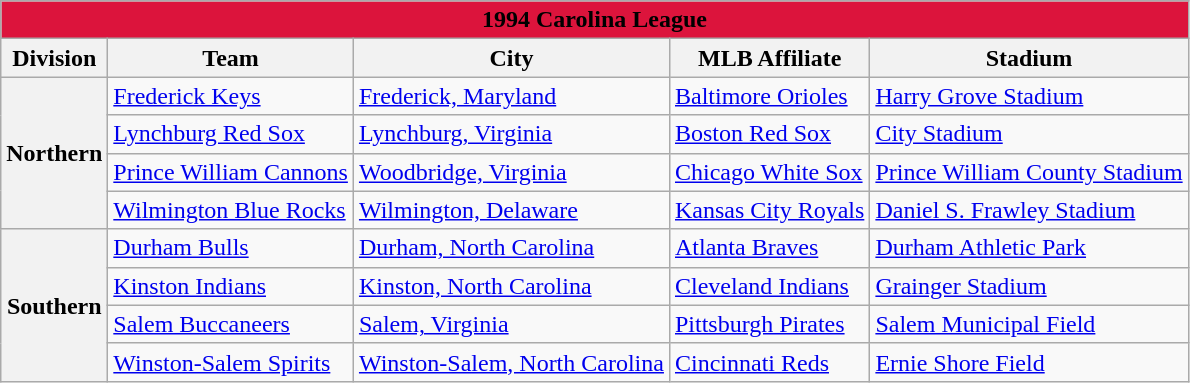<table class="wikitable" style="width:auto">
<tr>
<td bgcolor="#DC143C" align="center" colspan="7"><strong><span>1994 Carolina League</span></strong></td>
</tr>
<tr>
<th>Division</th>
<th>Team</th>
<th>City</th>
<th>MLB Affiliate</th>
<th>Stadium</th>
</tr>
<tr>
<th rowspan="4">Northern</th>
<td><a href='#'>Frederick Keys</a></td>
<td><a href='#'>Frederick, Maryland</a></td>
<td><a href='#'>Baltimore Orioles</a></td>
<td><a href='#'>Harry Grove Stadium</a></td>
</tr>
<tr>
<td><a href='#'>Lynchburg Red Sox</a></td>
<td><a href='#'>Lynchburg, Virginia</a></td>
<td><a href='#'>Boston Red Sox</a></td>
<td><a href='#'>City Stadium</a></td>
</tr>
<tr>
<td><a href='#'>Prince William Cannons</a></td>
<td><a href='#'>Woodbridge, Virginia</a></td>
<td><a href='#'>Chicago White Sox</a></td>
<td><a href='#'>Prince William County Stadium</a></td>
</tr>
<tr>
<td><a href='#'>Wilmington Blue Rocks</a></td>
<td><a href='#'>Wilmington, Delaware</a></td>
<td><a href='#'>Kansas City Royals</a></td>
<td><a href='#'>Daniel S. Frawley Stadium</a></td>
</tr>
<tr>
<th rowspan="4">Southern</th>
<td><a href='#'>Durham Bulls</a></td>
<td><a href='#'>Durham, North Carolina</a></td>
<td><a href='#'>Atlanta Braves</a></td>
<td><a href='#'>Durham Athletic Park</a></td>
</tr>
<tr>
<td><a href='#'>Kinston Indians</a></td>
<td><a href='#'>Kinston, North Carolina</a></td>
<td><a href='#'>Cleveland Indians</a></td>
<td><a href='#'>Grainger Stadium</a></td>
</tr>
<tr>
<td><a href='#'>Salem Buccaneers</a></td>
<td><a href='#'>Salem, Virginia</a></td>
<td><a href='#'>Pittsburgh Pirates</a></td>
<td><a href='#'>Salem Municipal Field</a></td>
</tr>
<tr>
<td><a href='#'>Winston-Salem Spirits</a></td>
<td><a href='#'>Winston-Salem, North Carolina</a></td>
<td><a href='#'>Cincinnati Reds</a></td>
<td><a href='#'>Ernie Shore Field</a></td>
</tr>
</table>
